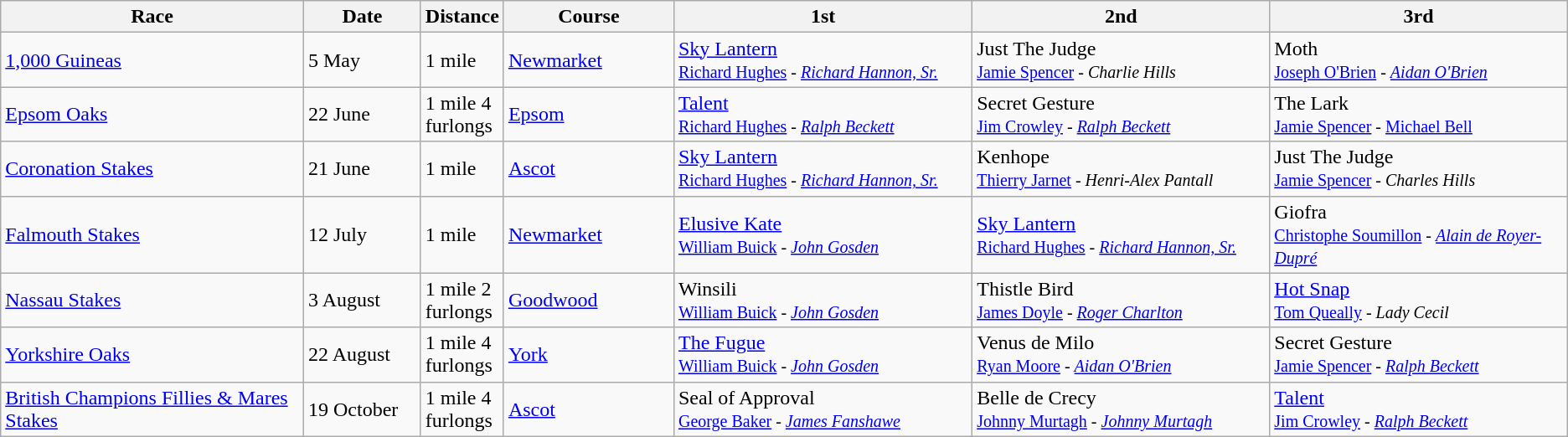<table class="wikitable sortable">
<tr>
<th width=300>Race</th>
<th width=100>Date</th>
<th width=50>Distance</th>
<th width=150>Course</th>
<th width=300>1st</th>
<th width=300>2nd</th>
<th width=300>3rd</th>
</tr>
<tr>
<td><a href='#'>1,000 Guineas</a></td>
<td>5 May</td>
<td>1 mile</td>
<td><a href='#'>Newmarket</a></td>
<td><a href='#'>Sky Lantern</a><br><small><a href='#'>Richard Hughes</a> - <em><a href='#'>Richard Hannon, Sr.</a></em></small></td>
<td>Just The Judge<br><small><a href='#'>Jamie Spencer</a> - <em>Charlie Hills</em></small></td>
<td>Moth<br><small><a href='#'>Joseph O'Brien</a> - <em><a href='#'>Aidan O'Brien</a></em></small></td>
</tr>
<tr>
<td><a href='#'>Epsom Oaks</a></td>
<td>22 June</td>
<td>1 mile 4 furlongs</td>
<td><a href='#'>Epsom</a></td>
<td><a href='#'>Talent</a><br><small><a href='#'>Richard Hughes</a> - <em><a href='#'>Ralph Beckett</a></em></small></td>
<td>Secret Gesture<br><small><a href='#'>Jim Crowley</a> - <em><a href='#'>Ralph Beckett</a></em></small></td>
<td>The Lark<br><small><a href='#'>Jamie Spencer</a> - <a href='#'>Michael Bell</a></small></td>
</tr>
<tr>
<td><a href='#'>Coronation Stakes</a></td>
<td>21 June</td>
<td>1 mile</td>
<td><a href='#'>Ascot</a></td>
<td><a href='#'>Sky Lantern</a><br><small><a href='#'>Richard Hughes</a> - <em><a href='#'>Richard Hannon, Sr.</a></em></small></td>
<td>Kenhope<br><small><a href='#'>Thierry Jarnet</a> - <em>Henri-Alex Pantall</em></small></td>
<td>Just The Judge<br><small><a href='#'>Jamie Spencer</a> - <em>Charles Hills</em></small></td>
</tr>
<tr>
<td><a href='#'>Falmouth Stakes</a></td>
<td>12 July</td>
<td>1 mile</td>
<td><a href='#'>Newmarket</a></td>
<td><a href='#'>Elusive Kate</a><br><small><a href='#'>William Buick</a> - <em><a href='#'>John Gosden</a></em></small></td>
<td><a href='#'>Sky Lantern</a><br><small><a href='#'>Richard Hughes</a> - <em><a href='#'>Richard Hannon, Sr.</a></em></small></td>
<td>Giofra<br><small><a href='#'>Christophe Soumillon</a> - <em><a href='#'>Alain de Royer-Dupré</a></em></small></td>
</tr>
<tr>
<td><a href='#'>Nassau Stakes</a></td>
<td>3 August</td>
<td>1 mile 2 furlongs</td>
<td><a href='#'>Goodwood</a></td>
<td>Winsili<br><small><a href='#'>William Buick</a> - <em><a href='#'>John Gosden</a></em></small></td>
<td>Thistle Bird<br><small><a href='#'>James Doyle</a> - <em><a href='#'>Roger Charlton</a></em></small></td>
<td><a href='#'>Hot Snap</a><br><small><a href='#'>Tom Queally</a> - <em>Lady Cecil</em></small></td>
</tr>
<tr>
<td><a href='#'>Yorkshire Oaks</a></td>
<td>22 August</td>
<td>1 mile 4 furlongs</td>
<td><a href='#'>York</a></td>
<td><a href='#'>The Fugue</a><br><small><a href='#'>William Buick</a> - <em><a href='#'>John Gosden</a></em></small></td>
<td>Venus de Milo<br><small><a href='#'>Ryan Moore</a> - <em><a href='#'>Aidan O'Brien</a></em></small></td>
<td>Secret Gesture<br><small><a href='#'>Jamie Spencer</a> - <em><a href='#'>Ralph Beckett</a></em></small></td>
</tr>
<tr>
<td><a href='#'>British Champions Fillies & Mares Stakes</a></td>
<td>19 October</td>
<td>1 mile 4 furlongs</td>
<td><a href='#'>Ascot</a></td>
<td>Seal of Approval<br><small><a href='#'>George Baker</a> - <em><a href='#'>James Fanshawe</a></em></small></td>
<td>Belle de Crecy<br><small><a href='#'>Johnny Murtagh</a> - <em><a href='#'>Johnny Murtagh</a></em></small></td>
<td><a href='#'>Talent</a><br><small><a href='#'>Jim Crowley</a> - <em><a href='#'>Ralph Beckett</a></em></small></td>
</tr>
</table>
